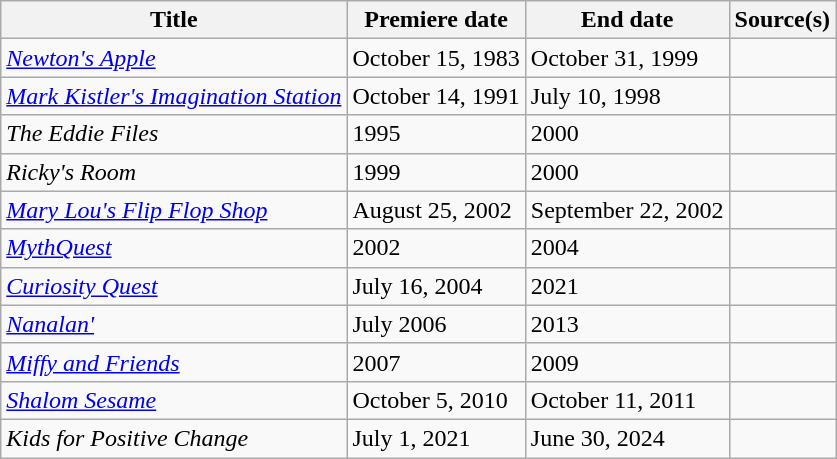<table class="wikitable sortable">
<tr>
<th>Title</th>
<th>Premiere date</th>
<th>End date</th>
<th>Source(s)</th>
</tr>
<tr>
<td><em><a href='#'>Newton's Apple</a></em></td>
<td>October 15, 1983</td>
<td>October 31, 1999</td>
<td></td>
</tr>
<tr>
<td><em><a href='#'>Mark Kistler's Imagination Station</a></em></td>
<td>October 14, 1991</td>
<td>July 10, 1998</td>
<td></td>
</tr>
<tr>
<td><em>The Eddie Files</em></td>
<td>1995</td>
<td>2000</td>
<td></td>
</tr>
<tr>
<td><em>Ricky's Room</em></td>
<td>1999</td>
<td>2000</td>
<td></td>
</tr>
<tr>
<td><em><a href='#'>Mary Lou's Flip Flop Shop</a></em></td>
<td>August 25, 2002</td>
<td>September 22, 2002</td>
<td></td>
</tr>
<tr>
<td><em><a href='#'>MythQuest</a></em></td>
<td>2002</td>
<td>2004</td>
<td></td>
</tr>
<tr>
<td><em><a href='#'>Curiosity Quest</a></em></td>
<td>July 16, 2004</td>
<td>2021</td>
<td></td>
</tr>
<tr>
<td><em><a href='#'>Nanalan'</a></em></td>
<td>July 2006</td>
<td>2013</td>
<td></td>
</tr>
<tr>
<td><em><a href='#'>Miffy and Friends</a></em></td>
<td>2007</td>
<td>2009</td>
<td></td>
</tr>
<tr>
<td><em><a href='#'>Shalom Sesame</a></em></td>
<td>October 5, 2010</td>
<td>October 11, 2011</td>
<td></td>
</tr>
<tr>
<td><em>Kids for Positive Change</em></td>
<td>July 1, 2021</td>
<td>June 30, 2024</td>
<td></td>
</tr>
</table>
